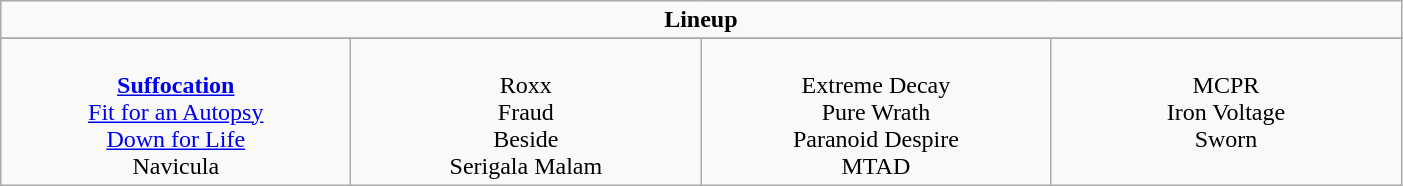<table class="wikitable">
<tr>
<td colspan="4" align="center"><strong>Lineup</strong></td>
</tr>
<tr>
</tr>
<tr>
<td valign="top" align="center" width=226><br><strong><a href='#'>Suffocation</a></strong><br>
<a href='#'>Fit for an Autopsy</a><br>
<a href='#'>Down for Life</a><br>
Navicula<br></td>
<td valign="top" align="center" width=226><br>Roxx<br>
Fraud<br>
Beside<br>
Serigala Malam<br></td>
<td valign="top" align="center" width=226><br>Extreme Decay<br>
Pure Wrath<br>
Paranoid Despire<br>
MTAD<br></td>
<td valign="top" align="center" width=226><br>MCPR<br>
Iron Voltage<br>
Sworn<br></td>
</tr>
</table>
